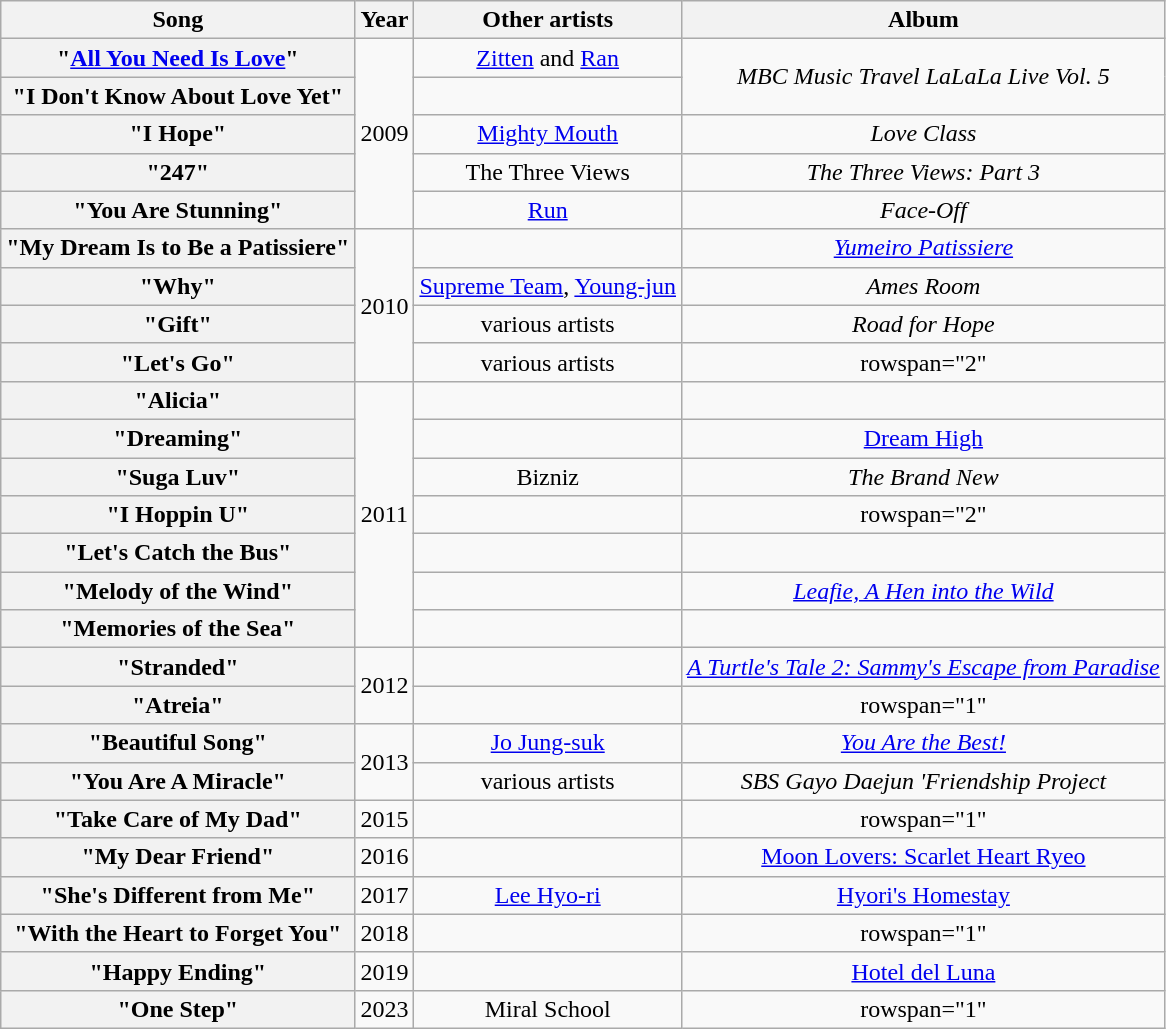<table class="wikitable plainrowheaders" style="text-align:center;">
<tr>
<th scope="col">Song</th>
<th scope="col">Year</th>
<th scope="col">Other artists</th>
<th scope="col">Album</th>
</tr>
<tr>
<th scope="row">"<a href='#'>All You Need Is Love</a>"<br></th>
<td rowspan="5">2009</td>
<td><a href='#'>Zitten</a> and <a href='#'>Ran</a></td>
<td align="center" rowspan="2"><em>MBC Music Travel LaLaLa Live Vol. 5</em></td>
</tr>
<tr>
<th scope="row">"I Don't Know About Love Yet"<br></th>
<td></td>
</tr>
<tr>
<th scope="row">"I Hope"</th>
<td><a href='#'>Mighty Mouth</a></td>
<td align="center"><em>Love Class</em></td>
</tr>
<tr>
<th scope="row">"247"</th>
<td>The Three Views</td>
<td align="center"><em>The Three Views: Part 3</em></td>
</tr>
<tr>
<th scope="row">"You Are Stunning"</th>
<td><a href='#'>Run</a></td>
<td align="center"><em>Face-Off</em></td>
</tr>
<tr>
<th scope="row">"My Dream Is to Be a Patissiere"</th>
<td rowspan="4">2010</td>
<td></td>
<td><em><a href='#'>Yumeiro Patissiere</a></em></td>
</tr>
<tr>
<th scope="row">"Why"</th>
<td><a href='#'>Supreme Team</a>, <a href='#'>Young-jun</a></td>
<td align="center"><em>Ames Room</em></td>
</tr>
<tr>
<th scope="row">"Gift"</th>
<td>various artists</td>
<td align="center"><em>Road for Hope</em></td>
</tr>
<tr>
<th scope="row">"Let's Go"</th>
<td>various artists</td>
<td>rowspan="2" </td>
</tr>
<tr>
<th scope="row">"Alicia"</th>
<td rowspan="7">2011</td>
<td></td>
</tr>
<tr>
<th scope="row">"Dreaming"</th>
<td></td>
<td><a href='#'>Dream High</a></td>
</tr>
<tr>
<th scope="row">"Suga Luv"<br></th>
<td>Bizniz</td>
<td align="center"><em>The Brand New</em></td>
</tr>
<tr>
<th scope="row">"I Hoppin U"</th>
<td></td>
<td>rowspan="2" </td>
</tr>
<tr>
<th scope="row">"Let's Catch the Bus"</th>
<td></td>
</tr>
<tr>
<th scope="row">"Melody of the Wind"</th>
<td></td>
<td><em><a href='#'>Leafie, A Hen into the Wild</a></em></td>
</tr>
<tr>
<th scope="row">"Memories of the Sea"</th>
<td></td>
<td></td>
</tr>
<tr>
<th scope="row">"Stranded"<br></th>
<td rowspan="2">2012</td>
<td></td>
<td><em><a href='#'>A Turtle's Tale 2: Sammy's Escape from Paradise</a></em></td>
</tr>
<tr>
<th scope="row">"Atreia"</th>
<td></td>
<td>rowspan="1" </td>
</tr>
<tr>
<th scope="row">"Beautiful Song"</th>
<td rowspan="2">2013</td>
<td><a href='#'>Jo Jung-suk</a></td>
<td><em><a href='#'>You Are the Best!</a></em></td>
</tr>
<tr>
<th scope="row">"You Are A Miracle"</th>
<td>various artists</td>
<td><em>SBS Gayo Daejun 'Friendship Project<strong></td>
</tr>
<tr>
<th scope="row">"Take Care of My Dad"</th>
<td rowspan="1">2015</td>
<td></td>
<td>rowspan="1" </td>
</tr>
<tr>
<th scope="row">"My Dear Friend"</th>
<td>2016</td>
<td></td>
<td></em><a href='#'>Moon Lovers: Scarlet Heart Ryeo</a><em></td>
</tr>
<tr>
<th scope="row">"She's Different from Me"</th>
<td>2017</td>
<td><a href='#'>Lee Hyo-ri</a></td>
<td></em><a href='#'>Hyori's Homestay</a><em></td>
</tr>
<tr>
<th scope="row">"With the Heart to Forget You"</th>
<td>2018</td>
<td></td>
<td>rowspan="1" </td>
</tr>
<tr>
<th scope="row">"Happy Ending"</th>
<td>2019</td>
<td></td>
<td></em><a href='#'>Hotel del Luna</a><em></td>
</tr>
<tr>
<th scope="row">"One Step"</th>
<td>2023</td>
<td>Miral School</td>
<td>rowspan="1" </td>
</tr>
</table>
